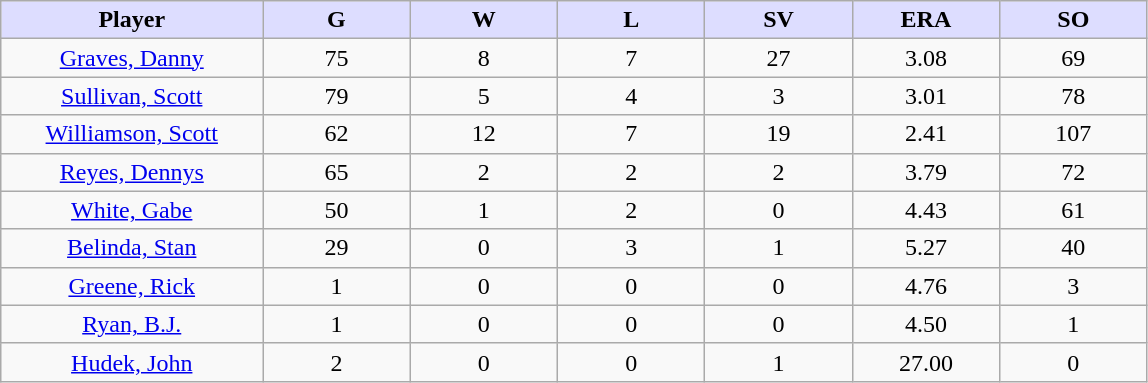<table class="wikitable sortable">
<tr>
<th style="background:#ddf; width:16%;">Player</th>
<th style="background:#ddf; width:9%;">G</th>
<th style="background:#ddf; width:9%;">W</th>
<th style="background:#ddf; width:9%;">L</th>
<th style="background:#ddf; width:9%;">SV</th>
<th style="background:#ddf; width:9%;">ERA</th>
<th style="background:#ddf; width:9%;">SO</th>
</tr>
<tr style="text-align:center;">
<td><a href='#'>Graves, Danny</a></td>
<td>75</td>
<td>8</td>
<td>7</td>
<td>27</td>
<td>3.08</td>
<td>69</td>
</tr>
<tr align=center>
<td><a href='#'>Sullivan, Scott</a></td>
<td>79</td>
<td>5</td>
<td>4</td>
<td>3</td>
<td>3.01</td>
<td>78</td>
</tr>
<tr style="text-align:center;">
<td><a href='#'>Williamson, Scott</a></td>
<td>62</td>
<td>12</td>
<td>7</td>
<td>19</td>
<td>2.41</td>
<td>107</td>
</tr>
<tr style="text-align:center;">
<td><a href='#'>Reyes, Dennys</a></td>
<td>65</td>
<td>2</td>
<td>2</td>
<td>2</td>
<td>3.79</td>
<td>72</td>
</tr>
<tr style="text-align:center;">
<td><a href='#'>White, Gabe</a></td>
<td>50</td>
<td>1</td>
<td>2</td>
<td>0</td>
<td>4.43</td>
<td>61</td>
</tr>
<tr align=center>
<td><a href='#'>Belinda, Stan</a></td>
<td>29</td>
<td>0</td>
<td>3</td>
<td>1</td>
<td>5.27</td>
<td>40</td>
</tr>
<tr style="text-align:center;">
<td><a href='#'>Greene, Rick</a></td>
<td>1</td>
<td>0</td>
<td>0</td>
<td>0</td>
<td>4.76</td>
<td>3</td>
</tr>
<tr style="text-align:center;">
<td><a href='#'>Ryan, B.J.</a></td>
<td>1</td>
<td>0</td>
<td>0</td>
<td>0</td>
<td>4.50</td>
<td>1</td>
</tr>
<tr style="text-align:center;">
<td><a href='#'>Hudek, John</a></td>
<td>2</td>
<td>0</td>
<td>0</td>
<td>1</td>
<td>27.00</td>
<td>0</td>
</tr>
</table>
